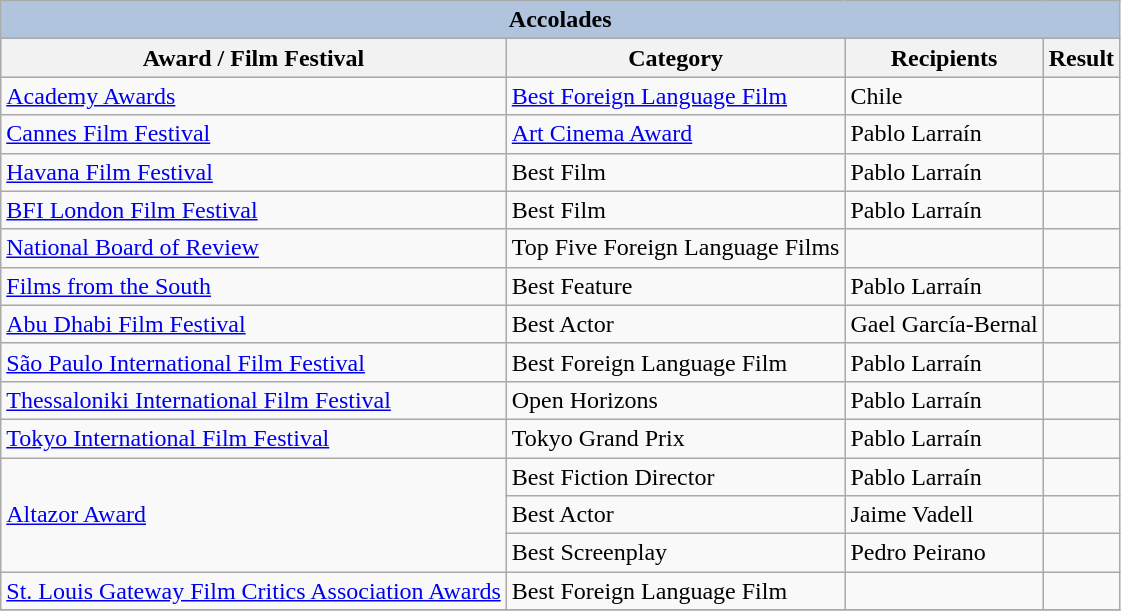<table class="wikitable">
<tr style="background:#ccc; text-align:center;">
<th colspan="5" style="background: LightSteelBlue;">Accolades</th>
</tr>
<tr style="background:#ccc; text-align:center;">
<th>Award / Film Festival</th>
<th>Category</th>
<th>Recipients</th>
<th>Result</th>
</tr>
<tr>
<td><a href='#'>Academy Awards</a></td>
<td><a href='#'>Best Foreign Language Film</a></td>
<td>Chile</td>
<td></td>
</tr>
<tr>
<td><a href='#'>Cannes Film Festival</a></td>
<td><a href='#'>Art Cinema Award</a></td>
<td>Pablo Larraín</td>
<td></td>
</tr>
<tr>
<td><a href='#'>Havana Film Festival</a></td>
<td>Best Film</td>
<td>Pablo Larraín</td>
<td></td>
</tr>
<tr>
<td><a href='#'>BFI London Film Festival</a></td>
<td>Best Film</td>
<td>Pablo Larraín</td>
<td></td>
</tr>
<tr>
<td><a href='#'>National Board of Review</a></td>
<td>Top Five Foreign Language Films</td>
<td></td>
<td></td>
</tr>
<tr>
<td><a href='#'>Films from the South</a></td>
<td>Best Feature</td>
<td>Pablo Larraín</td>
<td></td>
</tr>
<tr>
<td><a href='#'>Abu Dhabi Film Festival</a></td>
<td>Best Actor</td>
<td>Gael García-Bernal</td>
<td></td>
</tr>
<tr>
<td><a href='#'>São Paulo International Film Festival</a></td>
<td>Best Foreign Language Film</td>
<td>Pablo Larraín</td>
<td></td>
</tr>
<tr>
<td><a href='#'>Thessaloniki International Film Festival</a></td>
<td>Open Horizons</td>
<td>Pablo Larraín</td>
<td></td>
</tr>
<tr>
<td><a href='#'>Tokyo International Film Festival</a></td>
<td>Tokyo Grand Prix</td>
<td>Pablo Larraín</td>
<td></td>
</tr>
<tr>
<td rowspan=3><a href='#'>Altazor Award</a></td>
<td>Best Fiction Director</td>
<td>Pablo Larraín</td>
<td></td>
</tr>
<tr>
<td>Best Actor</td>
<td>Jaime Vadell</td>
<td></td>
</tr>
<tr>
<td>Best Screenplay</td>
<td>Pedro Peirano</td>
<td></td>
</tr>
<tr>
<td><a href='#'>St. Louis Gateway Film Critics Association Awards</a></td>
<td>Best Foreign Language Film</td>
<td></td>
<td></td>
</tr>
<tr>
</tr>
</table>
